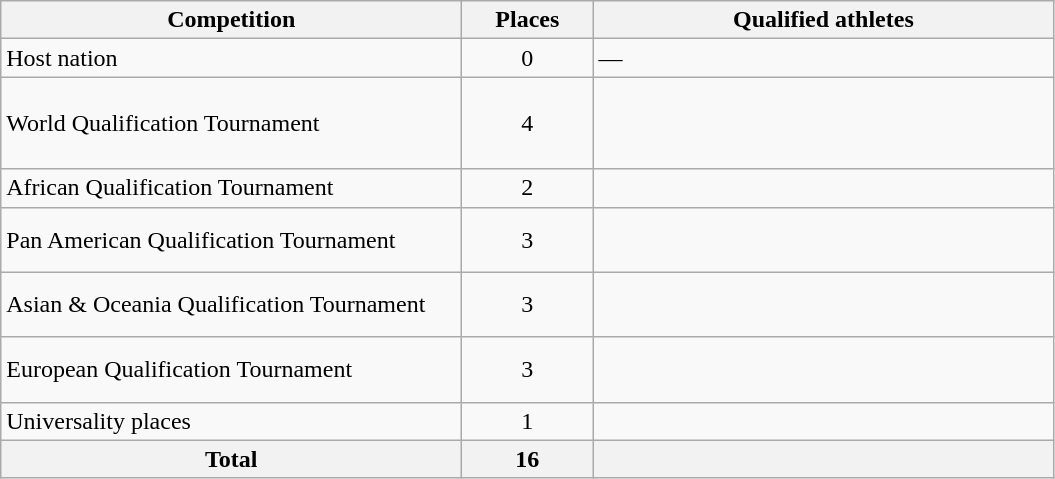<table class = "wikitable">
<tr>
<th width=300>Competition</th>
<th width=80>Places</th>
<th width=300>Qualified athletes</th>
</tr>
<tr>
<td>Host nation</td>
<td align="center">0</td>
<td>—</td>
</tr>
<tr>
<td>World Qualification Tournament</td>
<td align="center">4</td>
<td><br><br><br></td>
</tr>
<tr>
<td>African Qualification Tournament</td>
<td align="center">2</td>
<td><br></td>
</tr>
<tr>
<td>Pan American Qualification Tournament</td>
<td { align="center">3</td>
<td><br><br></td>
</tr>
<tr>
<td>Asian & Oceania Qualification Tournament</td>
<td align="center">3</td>
<td><br><br></td>
</tr>
<tr>
<td>European Qualification Tournament</td>
<td align="center">3</td>
<td><br><br></td>
</tr>
<tr>
<td>Universality places</td>
<td align="center">1</td>
<td></td>
</tr>
<tr>
<th>Total</th>
<th>16</th>
<th></th>
</tr>
</table>
